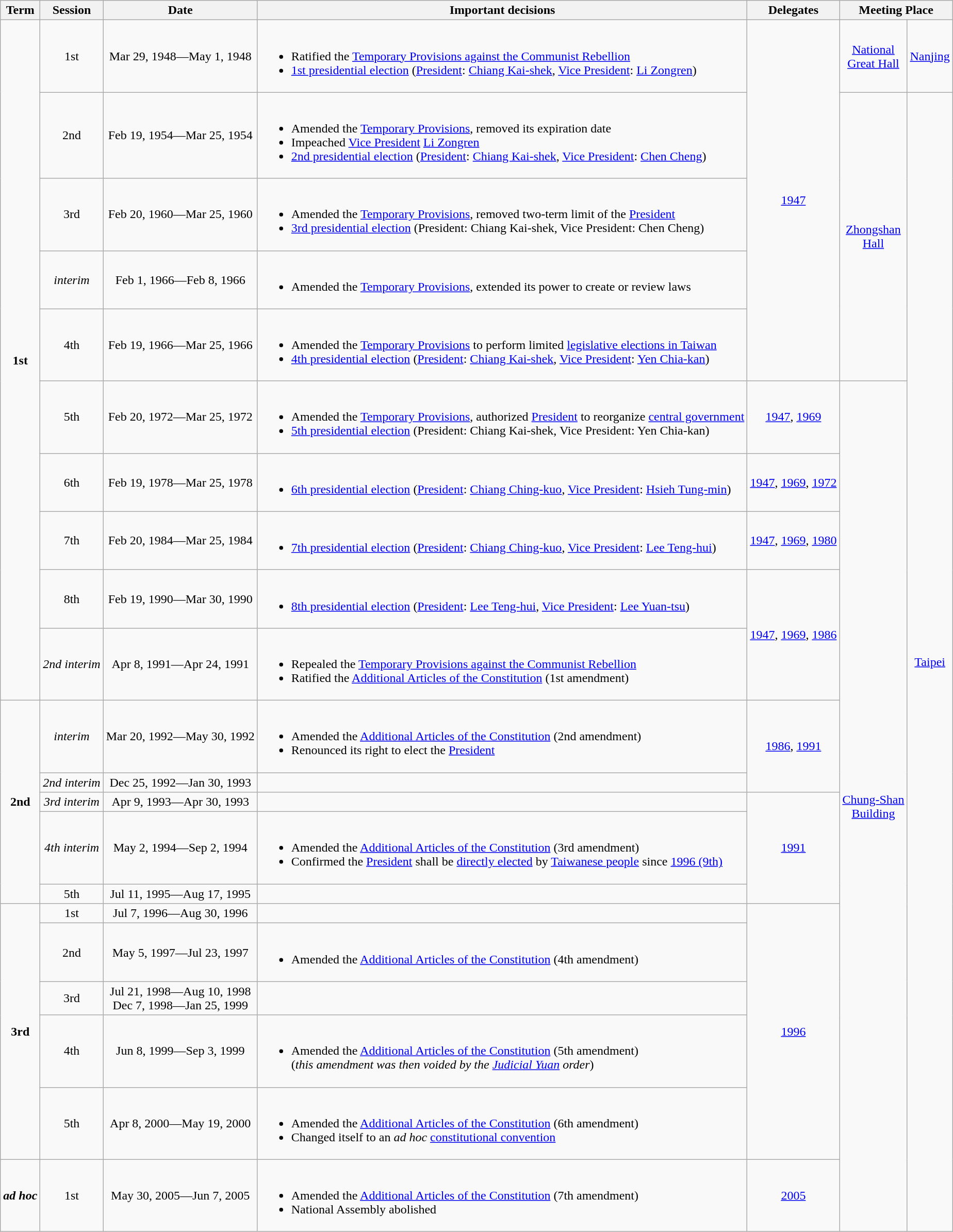<table class=wikitable style="text-align:center;">
<tr>
<th>Term</th>
<th>Session</th>
<th>Date</th>
<th>Important decisions</th>
<th>Delegates</th>
<th colspan=2>Meeting Place</th>
</tr>
<tr>
<td rowspan=10><strong>1st</strong></td>
<td>1st</td>
<td>Mar 29, 1948—May 1, 1948</td>
<td align=left><br><ul><li>Ratified the <a href='#'>Temporary Provisions against the Communist Rebellion</a></li><li><a href='#'>1st presidential election</a> (<a href='#'>President</a>: <a href='#'>Chiang Kai-shek</a>, <a href='#'>Vice President</a>: <a href='#'>Li Zongren</a>)</li></ul></td>
<td rowspan=5><a href='#'>1947</a></td>
<td><a href='#'>National<br>Great Hall</a></td>
<td><a href='#'>Nanjing</a></td>
</tr>
<tr>
<td>2nd</td>
<td>Feb 19, 1954—Mar 25, 1954</td>
<td align=left><br><ul><li>Amended the <a href='#'>Temporary Provisions</a>, removed its expiration date</li><li>Impeached <a href='#'>Vice President</a> <a href='#'>Li Zongren</a></li><li><a href='#'>2nd presidential election</a> (<a href='#'>President</a>: <a href='#'>Chiang Kai-shek</a>, <a href='#'>Vice President</a>: <a href='#'>Chen Cheng</a>)</li></ul></td>
<td rowspan=4><a href='#'>Zhongshan<br>Hall</a></td>
<td rowspan=20><a href='#'>Taipei</a></td>
</tr>
<tr>
<td>3rd</td>
<td>Feb 20, 1960—Mar 25, 1960</td>
<td align=left><br><ul><li>Amended the <a href='#'>Temporary Provisions</a>, removed two-term limit of the <a href='#'>President</a></li><li><a href='#'>3rd presidential election</a> (President: Chiang Kai-shek, Vice President: Chen Cheng)</li></ul></td>
</tr>
<tr>
<td><em>interim</em></td>
<td>Feb 1, 1966—Feb 8, 1966</td>
<td align=left><br><ul><li>Amended the <a href='#'>Temporary Provisions</a>, extended its power to create or review laws</li></ul></td>
</tr>
<tr>
<td>4th</td>
<td>Feb 19, 1966—Mar 25, 1966</td>
<td align=left><br><ul><li>Amended the <a href='#'>Temporary Provisions</a> to perform limited <a href='#'>legislative elections in Taiwan</a></li><li><a href='#'>4th presidential election</a> (<a href='#'>President</a>: <a href='#'>Chiang Kai-shek</a>, <a href='#'>Vice President</a>: <a href='#'>Yen Chia-kan</a>)</li></ul></td>
</tr>
<tr>
<td>5th</td>
<td>Feb 20, 1972—Mar 25, 1972</td>
<td align=left><br><ul><li>Amended the <a href='#'>Temporary Provisions</a>, authorized <a href='#'>President</a> to reorganize <a href='#'>central government</a></li><li><a href='#'>5th presidential election</a> (President: Chiang Kai-shek, Vice President: Yen Chia-kan)</li></ul></td>
<td><a href='#'>1947</a>, <a href='#'>1969</a></td>
<td rowspan=16><a href='#'>Chung-Shan<br>Building</a></td>
</tr>
<tr>
<td>6th</td>
<td>Feb 19, 1978—Mar 25, 1978</td>
<td align=left><br><ul><li><a href='#'>6th presidential election</a> (<a href='#'>President</a>: <a href='#'>Chiang Ching-kuo</a>, <a href='#'>Vice President</a>: <a href='#'>Hsieh Tung-min</a>)</li></ul></td>
<td><a href='#'>1947</a>, <a href='#'>1969</a>, <a href='#'>1972</a></td>
</tr>
<tr>
<td>7th</td>
<td>Feb 20, 1984—Mar 25, 1984</td>
<td align=left><br><ul><li><a href='#'>7th presidential election</a> (<a href='#'>President</a>: <a href='#'>Chiang Ching-kuo</a>, <a href='#'>Vice President</a>: <a href='#'>Lee Teng-hui</a>)</li></ul></td>
<td><a href='#'>1947</a>, <a href='#'>1969</a>, <a href='#'>1980</a></td>
</tr>
<tr>
<td>8th</td>
<td>Feb 19, 1990—Mar 30, 1990</td>
<td align=left><br><ul><li><a href='#'>8th presidential election</a> (<a href='#'>President</a>: <a href='#'>Lee Teng-hui</a>, <a href='#'>Vice President</a>: <a href='#'>Lee Yuan-tsu</a>)</li></ul></td>
<td rowspan=2><a href='#'>1947</a>, <a href='#'>1969</a>, <a href='#'>1986</a></td>
</tr>
<tr>
<td><em>2nd interim</em></td>
<td>Apr 8, 1991—Apr 24, 1991</td>
<td align=left><br><ul><li>Repealed the <a href='#'>Temporary Provisions against the Communist Rebellion</a></li><li>Ratified the <a href='#'>Additional Articles of the Constitution</a> (1st amendment)</li></ul></td>
</tr>
<tr>
<td rowspan=5><strong>2nd</strong></td>
<td><em>interim</em></td>
<td>Mar 20, 1992—May 30, 1992</td>
<td align=left><br><ul><li>Amended the <a href='#'>Additional Articles of the Constitution</a> (2nd amendment)</li><li>Renounced its right to elect the <a href='#'>President</a></li></ul></td>
<td rowspan=2><a href='#'>1986</a>, <a href='#'>1991</a></td>
</tr>
<tr>
<td><em>2nd interim</em></td>
<td>Dec 25, 1992—Jan 30, 1993</td>
<td align=left></td>
</tr>
<tr>
<td><em>3rd interim</em></td>
<td>Apr 9, 1993—Apr 30, 1993</td>
<td align=left></td>
<td rowspan=3><a href='#'>1991</a></td>
</tr>
<tr>
<td><em>4th interim</em></td>
<td>May 2, 1994—Sep 2, 1994</td>
<td align=left><br><ul><li>Amended the <a href='#'>Additional Articles of the Constitution</a> (3rd amendment)</li><li>Confirmed the <a href='#'>President</a> shall be <a href='#'>directly elected</a> by <a href='#'>Taiwanese people</a> since <a href='#'>1996 (9th)</a></li></ul></td>
</tr>
<tr>
<td>5th</td>
<td>Jul 11, 1995—Aug 17, 1995</td>
<td align=left></td>
</tr>
<tr>
<td rowspan=5><strong>3rd</strong></td>
<td>1st</td>
<td>Jul 7, 1996—Aug 30, 1996</td>
<td align=left></td>
<td rowspan=5><a href='#'>1996</a></td>
</tr>
<tr>
<td>2nd</td>
<td>May 5, 1997—Jul 23, 1997</td>
<td align=left><br><ul><li>Amended the <a href='#'>Additional Articles of the Constitution</a> (4th amendment)</li></ul></td>
</tr>
<tr>
<td>3rd</td>
<td>Jul 21, 1998—Aug 10, 1998<br>Dec 7, 1998—Jan 25, 1999</td>
<td align=left></td>
</tr>
<tr>
<td>4th</td>
<td>Jun 8, 1999—Sep 3, 1999</td>
<td align=left><br><ul><li>Amended the <a href='#'>Additional Articles of the Constitution</a> (5th amendment)<br>(<em>this amendment was then voided by the <a href='#'>Judicial Yuan</a> order</em>)</li></ul></td>
</tr>
<tr>
<td>5th</td>
<td>Apr 8, 2000—May 19, 2000</td>
<td align=left><br><ul><li>Amended the <a href='#'>Additional Articles of the Constitution</a> (6th amendment)</li><li>Changed itself to an <em>ad hoc</em> <a href='#'>constitutional convention</a></li></ul></td>
</tr>
<tr>
<td><strong><em>ad hoc</em></strong></td>
<td>1st</td>
<td>May 30, 2005—Jun 7, 2005</td>
<td align=left><br><ul><li>Amended the <a href='#'>Additional Articles of the Constitution</a> (7th amendment)</li><li>National Assembly abolished</li></ul></td>
<td><a href='#'>2005</a></td>
</tr>
</table>
